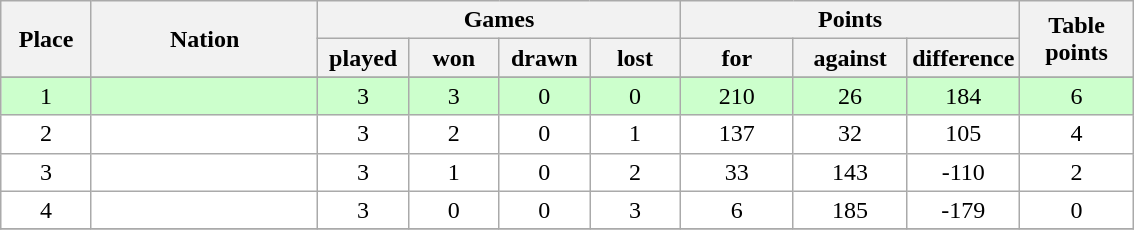<table class="wikitable">
<tr>
<th rowspan=2 width="8%">Place</th>
<th rowspan=2 width="20%">Nation</th>
<th colspan=4 width="32%">Games</th>
<th colspan=3 width="30%">Points</th>
<th rowspan=2 width="10%">Table<br>points</th>
</tr>
<tr>
<th width="8%">played</th>
<th width="8%">won</th>
<th width="8%">drawn</th>
<th width="8%">lost</th>
<th width="10%">for</th>
<th width="10%">against</th>
<th width="10%">difference</th>
</tr>
<tr>
</tr>
<tr bgcolor=#ccffcc align=center>
<td>1</td>
<td align=left><strong></strong></td>
<td>3</td>
<td>3</td>
<td>0</td>
<td>0</td>
<td>210</td>
<td>26</td>
<td>184</td>
<td>6</td>
</tr>
<tr bgcolor=#ffffff align=center>
<td>2</td>
<td align=left></td>
<td>3</td>
<td>2</td>
<td>0</td>
<td>1</td>
<td>137</td>
<td>32</td>
<td>105</td>
<td>4</td>
</tr>
<tr bgcolor=#ffffff align=center>
<td>3</td>
<td align=left></td>
<td>3</td>
<td>1</td>
<td>0</td>
<td>2</td>
<td>33</td>
<td>143</td>
<td>-110</td>
<td>2</td>
</tr>
<tr bgcolor=#ffffff align=center>
<td>4</td>
<td align=left></td>
<td>3</td>
<td>0</td>
<td>0</td>
<td>3</td>
<td>6</td>
<td>185</td>
<td>-179</td>
<td>0</td>
</tr>
<tr bgcolor=#ffcccc align=center>
</tr>
</table>
